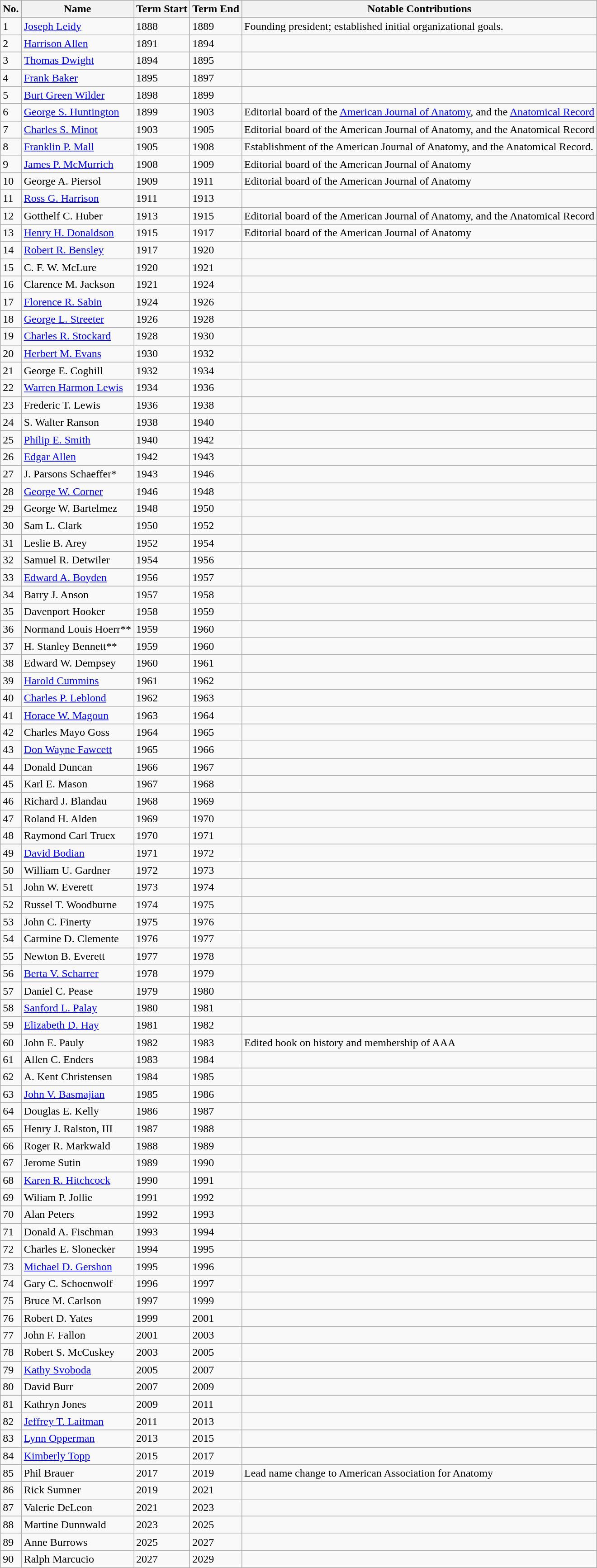<table class="wikitable sortable mw-collapsible mw-collapsed">
<tr>
<th>No.</th>
<th>Name</th>
<th>Term Start</th>
<th>Term End</th>
<th>Notable Contributions</th>
</tr>
<tr>
<td>1</td>
<td><a href='#'>Joseph Leidy</a></td>
<td>1888</td>
<td>1889</td>
<td>Founding president; established initial organizational goals.</td>
</tr>
<tr>
<td>2</td>
<td><a href='#'>Harrison Allen</a></td>
<td>1891</td>
<td>1894</td>
<td></td>
</tr>
<tr>
<td>3</td>
<td><a href='#'>Thomas Dwight</a></td>
<td>1894</td>
<td>1895</td>
<td></td>
</tr>
<tr>
<td>4</td>
<td><a href='#'>Frank Baker</a></td>
<td>1895</td>
<td>1897</td>
<td></td>
</tr>
<tr>
<td>5</td>
<td><a href='#'>Burt Green Wilder</a></td>
<td>1898</td>
<td>1899</td>
<td></td>
</tr>
<tr>
<td>6</td>
<td><a href='#'>George S. Huntington</a></td>
<td>1899</td>
<td>1903</td>
<td>Editorial board of the <a href='#'>American Journal of Anatomy</a>, and the <a href='#'>Anatomical Record</a></td>
</tr>
<tr>
<td>7</td>
<td><a href='#'>Charles S. Minot</a></td>
<td>1903</td>
<td>1905</td>
<td>Editorial board of the American Journal of Anatomy, and the Anatomical Record</td>
</tr>
<tr>
<td>8</td>
<td><a href='#'>Franklin P. Mall</a></td>
<td>1905</td>
<td>1908</td>
<td>Establishment of the American Journal of Anatomy, and the Anatomical Record.</td>
</tr>
<tr>
<td>9</td>
<td><a href='#'>James P. McMurrich</a></td>
<td>1908</td>
<td>1909</td>
<td>Editorial board of the American Journal of Anatomy</td>
</tr>
<tr>
<td>10</td>
<td>George A. Piersol</td>
<td>1909</td>
<td>1911</td>
<td>Editorial board of the American Journal of Anatomy</td>
</tr>
<tr>
<td>11</td>
<td><a href='#'>Ross G. Harrison</a></td>
<td>1911</td>
<td>1913</td>
<td></td>
</tr>
<tr>
<td>12</td>
<td>Gotthelf C. Huber</td>
<td>1913</td>
<td>1915</td>
<td>Editorial board of the American Journal of Anatomy, and the Anatomical Record</td>
</tr>
<tr>
<td>13</td>
<td><a href='#'>Henry H. Donaldson</a></td>
<td>1915</td>
<td>1917</td>
<td>Editorial board of the American Journal of Anatomy</td>
</tr>
<tr>
<td>14</td>
<td><a href='#'>Robert R. Bensley</a></td>
<td>1917</td>
<td>1920</td>
<td></td>
</tr>
<tr>
<td>15</td>
<td>C. F. W. McLure</td>
<td>1920</td>
<td>1921</td>
<td></td>
</tr>
<tr>
<td>16</td>
<td>Clarence M. Jackson</td>
<td>1921</td>
<td>1924</td>
<td></td>
</tr>
<tr>
<td>17</td>
<td><a href='#'>Florence R. Sabin</a></td>
<td>1924</td>
<td>1926</td>
<td></td>
</tr>
<tr>
<td>18</td>
<td><a href='#'>George L. Streeter</a></td>
<td>1926</td>
<td>1928</td>
<td></td>
</tr>
<tr>
<td>19</td>
<td><a href='#'>Charles R. Stockard</a></td>
<td>1928</td>
<td>1930</td>
<td></td>
</tr>
<tr>
<td>20</td>
<td><a href='#'>Herbert M. Evans</a></td>
<td>1930</td>
<td>1932</td>
<td></td>
</tr>
<tr>
<td>21</td>
<td>George E. Coghill</td>
<td>1932</td>
<td>1934</td>
<td></td>
</tr>
<tr>
<td>22</td>
<td><a href='#'>Warren Harmon Lewis</a></td>
<td>1934</td>
<td>1936</td>
<td></td>
</tr>
<tr>
<td>23</td>
<td>Frederic T. Lewis</td>
<td>1936</td>
<td>1938</td>
<td></td>
</tr>
<tr>
<td>24</td>
<td>S. Walter Ranson</td>
<td>1938</td>
<td>1940</td>
<td></td>
</tr>
<tr>
<td>25</td>
<td><a href='#'>Philip E. Smith</a></td>
<td>1940</td>
<td>1942</td>
<td></td>
</tr>
<tr>
<td>26</td>
<td><a href='#'>Edgar Allen</a></td>
<td>1942</td>
<td>1943</td>
<td></td>
</tr>
<tr>
<td>27</td>
<td>J. Parsons Schaeffer*</td>
<td>1943</td>
<td>1946</td>
<td></td>
</tr>
<tr>
<td>28</td>
<td><a href='#'>George W. Corner</a></td>
<td>1946</td>
<td>1948</td>
<td></td>
</tr>
<tr>
<td>29</td>
<td>George W. Bartelmez</td>
<td>1948</td>
<td>1950</td>
<td></td>
</tr>
<tr>
<td>30</td>
<td>Sam L. Clark</td>
<td>1950</td>
<td>1952</td>
<td></td>
</tr>
<tr>
<td>31</td>
<td>Leslie B. Arey</td>
<td>1952</td>
<td>1954</td>
<td></td>
</tr>
<tr>
<td>32</td>
<td>Samuel R. Detwiler</td>
<td>1954</td>
<td>1956</td>
<td></td>
</tr>
<tr>
<td>33</td>
<td><a href='#'>Edward A. Boyden</a></td>
<td>1956</td>
<td>1957</td>
<td></td>
</tr>
<tr>
<td>34</td>
<td>Barry J. Anson</td>
<td>1957</td>
<td>1958</td>
<td></td>
</tr>
<tr>
<td>35</td>
<td>Davenport Hooker</td>
<td>1958</td>
<td>1959</td>
<td></td>
</tr>
<tr>
<td>36</td>
<td>Normand Louis Hoerr**</td>
<td>1959</td>
<td>1960</td>
<td></td>
</tr>
<tr>
<td>37</td>
<td>H. Stanley Bennett**</td>
<td>1959</td>
<td>1960</td>
<td></td>
</tr>
<tr>
<td>38</td>
<td>Edward W. Dempsey</td>
<td>1960</td>
<td>1961</td>
<td></td>
</tr>
<tr>
<td>39</td>
<td><a href='#'>Harold Cummins</a></td>
<td>1961</td>
<td>1962</td>
<td></td>
</tr>
<tr>
<td>40</td>
<td><a href='#'>Charles P. Leblond</a></td>
<td>1962</td>
<td>1963</td>
<td></td>
</tr>
<tr>
<td>41</td>
<td><a href='#'>Horace W. Magoun</a></td>
<td>1963</td>
<td>1964</td>
<td></td>
</tr>
<tr>
<td>42</td>
<td>Charles Mayo Goss</td>
<td>1964</td>
<td>1965</td>
<td></td>
</tr>
<tr>
<td>43</td>
<td><a href='#'>Don Wayne Fawcett</a></td>
<td>1965</td>
<td>1966</td>
<td></td>
</tr>
<tr>
<td>44</td>
<td>Donald Duncan</td>
<td>1966</td>
<td>1967</td>
<td></td>
</tr>
<tr>
<td>45</td>
<td>Karl E. Mason</td>
<td>1967</td>
<td>1968</td>
<td></td>
</tr>
<tr>
<td>46</td>
<td>Richard J. Blandau</td>
<td>1968</td>
<td>1969</td>
<td></td>
</tr>
<tr>
<td>47</td>
<td>Roland H. Alden</td>
<td>1969</td>
<td>1970</td>
<td></td>
</tr>
<tr>
<td>48</td>
<td>Raymond Carl Truex</td>
<td>1970</td>
<td>1971</td>
<td></td>
</tr>
<tr>
<td>49</td>
<td><a href='#'>David Bodian</a></td>
<td>1971</td>
<td>1972</td>
<td></td>
</tr>
<tr>
<td>50</td>
<td>William U. Gardner</td>
<td>1972</td>
<td>1973</td>
<td></td>
</tr>
<tr>
<td>51</td>
<td>John W. Everett</td>
<td>1973</td>
<td>1974</td>
<td></td>
</tr>
<tr>
<td>52</td>
<td>Russel T. Woodburne</td>
<td>1974</td>
<td>1975</td>
<td></td>
</tr>
<tr>
<td>53</td>
<td>John C. Finerty</td>
<td>1975</td>
<td>1976</td>
<td></td>
</tr>
<tr>
<td>54</td>
<td>Carmine D. Clemente</td>
<td>1976</td>
<td>1977</td>
<td></td>
</tr>
<tr>
<td>55</td>
<td>Newton B. Everett</td>
<td>1977</td>
<td>1978</td>
<td></td>
</tr>
<tr>
<td>56</td>
<td><a href='#'>Berta V. Scharrer</a></td>
<td>1978</td>
<td>1979</td>
<td></td>
</tr>
<tr>
<td>57</td>
<td>Daniel C. Pease</td>
<td>1979</td>
<td>1980</td>
<td></td>
</tr>
<tr>
<td>58</td>
<td><a href='#'>Sanford L. Palay</a></td>
<td>1980</td>
<td>1981</td>
<td></td>
</tr>
<tr>
<td>59</td>
<td><a href='#'>Elizabeth D. Hay</a></td>
<td>1981</td>
<td>1982</td>
<td></td>
</tr>
<tr>
<td>60</td>
<td>John E. Pauly</td>
<td>1982</td>
<td>1983</td>
<td>Edited book on history and membership of AAA</td>
</tr>
<tr>
<td>61</td>
<td>Allen C. Enders</td>
<td>1983</td>
<td>1984</td>
<td></td>
</tr>
<tr>
<td>62</td>
<td>A. Kent Christensen</td>
<td>1984</td>
<td>1985</td>
<td></td>
</tr>
<tr>
<td>63</td>
<td><a href='#'>John V. Basmajian</a></td>
<td>1985</td>
<td>1986</td>
<td></td>
</tr>
<tr>
<td>64</td>
<td>Douglas E. Kelly</td>
<td>1986</td>
<td>1987</td>
<td></td>
</tr>
<tr>
<td>65</td>
<td>Henry J. Ralston, III</td>
<td>1987</td>
<td>1988</td>
<td></td>
</tr>
<tr>
<td>66</td>
<td>Roger R. Markwald</td>
<td>1988</td>
<td>1989</td>
<td></td>
</tr>
<tr>
<td>67</td>
<td>Jerome Sutin</td>
<td>1989</td>
<td>1990</td>
<td></td>
</tr>
<tr>
<td>68</td>
<td><a href='#'>Karen R. Hitchcock</a></td>
<td>1990</td>
<td>1991</td>
<td></td>
</tr>
<tr>
<td>69</td>
<td>Wiliam P. Jollie</td>
<td>1991</td>
<td>1992</td>
<td></td>
</tr>
<tr>
<td>70</td>
<td>Alan Peters</td>
<td>1992</td>
<td>1993</td>
<td></td>
</tr>
<tr>
<td>71</td>
<td>Donald A. Fischman</td>
<td>1993</td>
<td>1994</td>
<td></td>
</tr>
<tr>
<td>72</td>
<td>Charles E. Slonecker</td>
<td>1994</td>
<td>1995</td>
<td></td>
</tr>
<tr>
<td>73</td>
<td><a href='#'>Michael D. Gershon</a></td>
<td>1995</td>
<td>1996</td>
<td></td>
</tr>
<tr>
<td>74</td>
<td>Gary C. Schoenwolf</td>
<td>1996</td>
<td>1997</td>
<td></td>
</tr>
<tr>
<td>75</td>
<td>Bruce M. Carlson</td>
<td>1997</td>
<td>1999</td>
<td></td>
</tr>
<tr>
<td>76</td>
<td>Robert D. Yates</td>
<td>1999</td>
<td>2001</td>
<td></td>
</tr>
<tr>
<td>77</td>
<td>John F. Fallon</td>
<td>2001</td>
<td>2003</td>
<td></td>
</tr>
<tr>
<td>78</td>
<td>Robert S. McCuskey</td>
<td>2003</td>
<td>2005</td>
<td></td>
</tr>
<tr>
<td>79</td>
<td><a href='#'>Kathy Svoboda</a></td>
<td>2005</td>
<td>2007</td>
<td></td>
</tr>
<tr>
<td>80</td>
<td>David Burr</td>
<td>2007</td>
<td>2009</td>
<td></td>
</tr>
<tr>
<td>81</td>
<td>Kathryn Jones</td>
<td>2009</td>
<td>2011</td>
<td></td>
</tr>
<tr>
<td>82</td>
<td><a href='#'>Jeffrey T. Laitman</a></td>
<td>2011</td>
<td>2013</td>
<td></td>
</tr>
<tr>
<td>83</td>
<td><a href='#'>Lynn Opperman</a></td>
<td>2013</td>
<td>2015</td>
<td></td>
</tr>
<tr>
<td>84</td>
<td><a href='#'>Kimberly Topp</a></td>
<td>2015</td>
<td>2017</td>
<td></td>
</tr>
<tr>
<td>85</td>
<td>Phil Brauer</td>
<td>2017</td>
<td>2019</td>
<td>Lead name change to American Association for Anatomy</td>
</tr>
<tr>
<td>86</td>
<td>Rick Sumner</td>
<td>2019</td>
<td>2021</td>
<td></td>
</tr>
<tr>
<td>87</td>
<td>Valerie DeLeon</td>
<td>2021</td>
<td>2023</td>
<td></td>
</tr>
<tr>
<td>88</td>
<td>Martine Dunnwald</td>
<td>2023</td>
<td>2025</td>
<td></td>
</tr>
<tr>
<td>89</td>
<td>Anne Burrows</td>
<td>2025</td>
<td>2027</td>
<td></td>
</tr>
<tr>
<td>90</td>
<td>Ralph Marcucio</td>
<td>2027</td>
<td>2029</td>
<td></td>
</tr>
</table>
